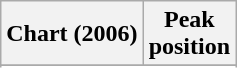<table class="wikitable sortable plainrowheaders" style="text-align:center">
<tr>
<th scope="col">Chart (2006)</th>
<th scope="col">Peak<br>position</th>
</tr>
<tr>
</tr>
<tr>
</tr>
<tr>
</tr>
<tr>
</tr>
<tr>
</tr>
<tr>
</tr>
</table>
